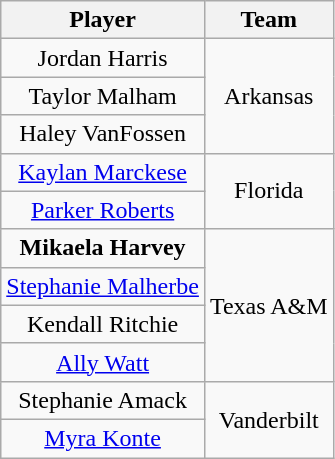<table class="wikitable" style="text-align:center">
<tr>
<th>Player</th>
<th>Team</th>
</tr>
<tr>
<td>Jordan Harris</td>
<td rowspan=3>Arkansas</td>
</tr>
<tr>
<td>Taylor Malham</td>
</tr>
<tr>
<td>Haley VanFossen</td>
</tr>
<tr>
<td><a href='#'>Kaylan Marckese</a></td>
<td rowspan=2>Florida</td>
</tr>
<tr>
<td><a href='#'>Parker Roberts</a></td>
</tr>
<tr>
<td><strong>Mikaela Harvey</strong></td>
<td rowspan=4>Texas A&M</td>
</tr>
<tr>
<td><a href='#'>Stephanie Malherbe</a></td>
</tr>
<tr>
<td>Kendall Ritchie</td>
</tr>
<tr>
<td><a href='#'>Ally Watt</a></td>
</tr>
<tr>
<td>Stephanie Amack</td>
<td rowspan=2>Vanderbilt</td>
</tr>
<tr>
<td><a href='#'>Myra Konte</a></td>
</tr>
</table>
